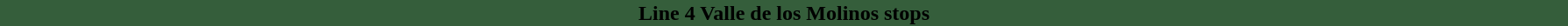<table style="margin: 0 2em 0 2em;" align="center">
<tr>
<th style="background:#355E3B" width="100%" align="center">Line 4 Valle de los Molinos stops</th>
<th></th>
</tr>
<tr>
<td style="font-size: 90%;" align="center"><br><table>
<tr>
<th></th>
<td></td>
</tr>
<tr>
</tr>
</table>
</td>
</tr>
</table>
